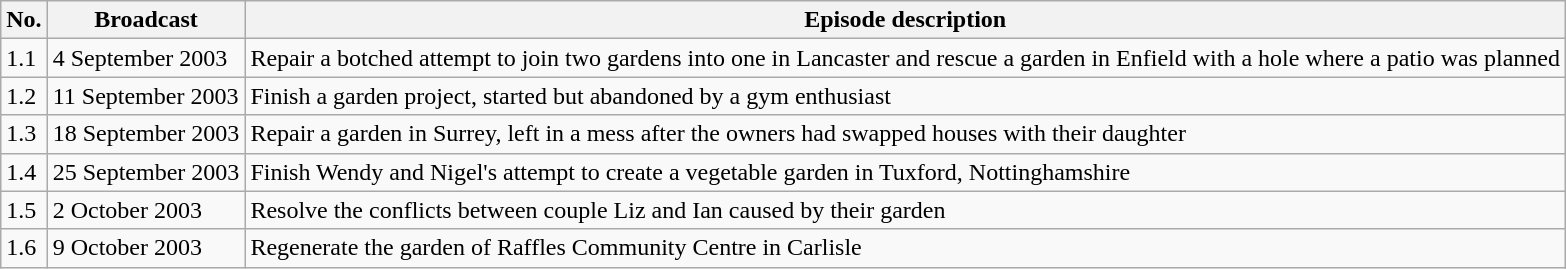<table class="wikitable" style="text-align:left;">
<tr>
<th>No.</th>
<th>Broadcast</th>
<th>Episode description</th>
</tr>
<tr>
<td>1.1</td>
<td>4 September 2003</td>
<td>Repair a botched attempt to join two gardens into one in Lancaster and rescue a garden in Enfield with a hole where a patio was planned</td>
</tr>
<tr>
<td>1.2</td>
<td>11 September 2003</td>
<td>Finish a garden project, started but abandoned by a gym enthusiast</td>
</tr>
<tr>
<td>1.3</td>
<td>18 September 2003</td>
<td>Repair a garden in Surrey, left in a mess after the owners had swapped houses with their daughter</td>
</tr>
<tr>
<td>1.4</td>
<td>25 September 2003</td>
<td>Finish Wendy and Nigel's attempt to create a vegetable garden in Tuxford, Nottinghamshire</td>
</tr>
<tr>
<td>1.5</td>
<td>2 October 2003</td>
<td>Resolve the conflicts between couple Liz and Ian caused by their garden</td>
</tr>
<tr>
<td>1.6</td>
<td>9 October 2003</td>
<td>Regenerate the garden of Raffles Community Centre in Carlisle</td>
</tr>
</table>
